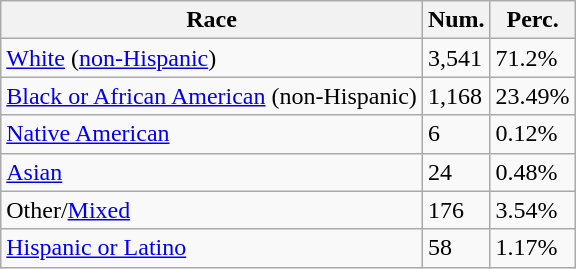<table class="wikitable">
<tr>
<th>Race</th>
<th>Num.</th>
<th>Perc.</th>
</tr>
<tr>
<td><a href='#'>White</a> (<a href='#'>non-Hispanic</a>)</td>
<td>3,541</td>
<td>71.2%</td>
</tr>
<tr>
<td><a href='#'>Black or African American</a> (non-Hispanic)</td>
<td>1,168</td>
<td>23.49%</td>
</tr>
<tr>
<td><a href='#'>Native American</a></td>
<td>6</td>
<td>0.12%</td>
</tr>
<tr>
<td><a href='#'>Asian</a></td>
<td>24</td>
<td>0.48%</td>
</tr>
<tr>
<td>Other/<a href='#'>Mixed</a></td>
<td>176</td>
<td>3.54%</td>
</tr>
<tr>
<td><a href='#'>Hispanic or Latino</a></td>
<td>58</td>
<td>1.17%</td>
</tr>
</table>
